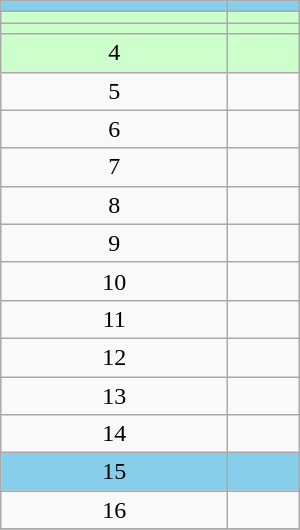<table class="wikitable" width="200px">
<tr bgcolor=skyblue>
<td align=center></td>
<td></td>
</tr>
<tr bgcolor=#CCFFCC>
<td align=center></td>
<td></td>
</tr>
<tr bgcolor=#CCFFCC>
<td align=center></td>
<td></td>
</tr>
<tr bgcolor=#CCFFCC>
<td align=center>4</td>
<td></td>
</tr>
<tr>
<td align=center>5</td>
<td></td>
</tr>
<tr>
<td align=center>6</td>
<td></td>
</tr>
<tr>
<td align=center>7</td>
<td></td>
</tr>
<tr>
<td align=center>8</td>
<td></td>
</tr>
<tr>
<td align=center>9</td>
<td></td>
</tr>
<tr>
<td align=center>10</td>
<td></td>
</tr>
<tr>
<td align=center>11</td>
<td></td>
</tr>
<tr>
<td align=center>12</td>
<td></td>
</tr>
<tr>
<td align=center>13</td>
<td></td>
</tr>
<tr>
<td align=center>14</td>
<td></td>
</tr>
<tr bgcolor=skyblue>
<td align=center>15</td>
<td></td>
</tr>
<tr>
<td align=center>16</td>
<td></td>
</tr>
<tr>
</tr>
</table>
